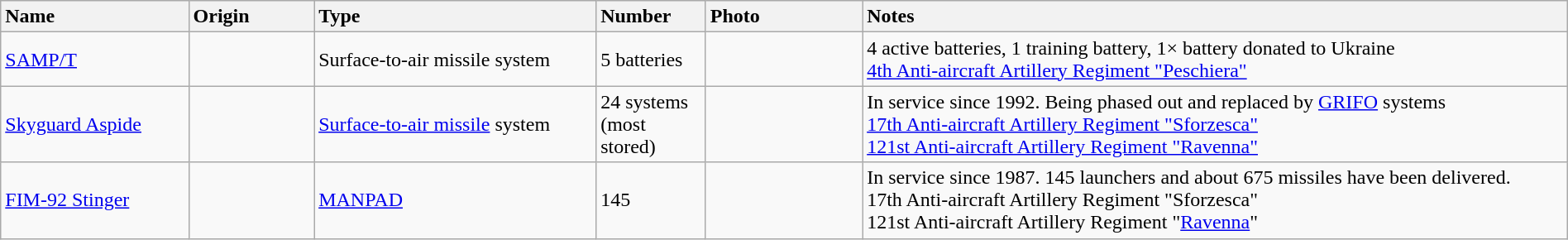<table class="wikitable" style="margin:auto; width:100%;">
<tr>
<th style="text-align: left; width:12%;">Name</th>
<th style="text-align: left; width:8%;">Origin</th>
<th style="text-align: left; width:18%;">Type</th>
<th style="text-align: left; width:7%;">Number</th>
<th style="text-align: left; width:10%; ">Photo</th>
<th style="text-align: left; width:45%;">Notes</th>
</tr>
<tr>
<td><a href='#'>SAMP/T</a></td>
<td><br></td>
<td>Surface-to-air missile system</td>
<td>5 batteries</td>
<td></td>
<td>4 active batteries, 1 training battery, 1× battery donated to Ukraine<br><a href='#'>4th Anti-aircraft Artillery Regiment "Peschiera"</a></td>
</tr>
<tr>
<td><a href='#'>Skyguard Aspide</a></td>
<td></td>
<td><a href='#'>Surface-to-air missile</a> system</td>
<td>24 systems (most stored)</td>
<td></td>
<td>In service since 1992. Being phased out and replaced by <a href='#'>GRIFO</a> systems<br><a href='#'>17th Anti-aircraft Artillery Regiment "Sforzesca"</a><br><a href='#'>121st Anti-aircraft Artillery Regiment "Ravenna"</a></td>
</tr>
<tr>
<td><a href='#'>FIM-92 Stinger</a></td>
<td></td>
<td><a href='#'>MANPAD</a></td>
<td>145</td>
<td></td>
<td>In service since 1987. 145 launchers and about 675 missiles have been delivered.<br>17th Anti-aircraft Artillery Regiment "Sforzesca"<br>121st Anti-aircraft Artillery Regiment "<a href='#'>Ravenna</a>"</td>
</tr>
</table>
